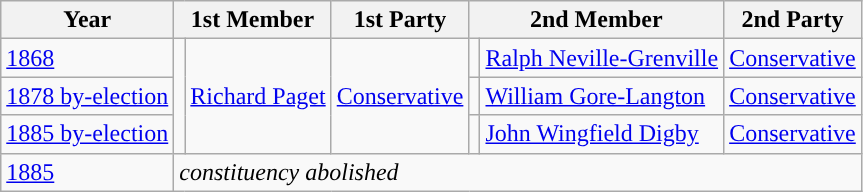<table class="wikitable">
<tr>
<th>Year</th>
<th colspan="2">1st Member</th>
<th>1st Party</th>
<th colspan="2">2nd Member</th>
<th>2nd Party</th>
</tr>
<tr>
<td><a href='#'>1868</a></td>
<td rowspan="3" style="color:inherit;background-color: "></td>
<td rowspan="3"><a href='#'>Richard Paget</a> </td>
<td rowspan="3"><a href='#'>Conservative</a></td>
<td style="color:inherit;background-color: "></td>
<td><a href='#'>Ralph Neville-Grenville</a></td>
<td><a href='#'>Conservative</a></td>
</tr>
<tr>
<td><a href='#'>1878 by-election</a></td>
<td style="color:inherit;background-color: "></td>
<td><a href='#'>William Gore-Langton</a></td>
<td><a href='#'>Conservative</a></td>
</tr>
<tr>
<td><a href='#'>1885 by-election</a></td>
<td style="color:inherit;background-color: "></td>
<td><a href='#'>John Wingfield Digby</a></td>
<td><a href='#'>Conservative</a></td>
</tr>
<tr>
<td><a href='#'>1885</a></td>
<td colspan="6"><em>constituency abolished</em></td>
</tr>
</table>
